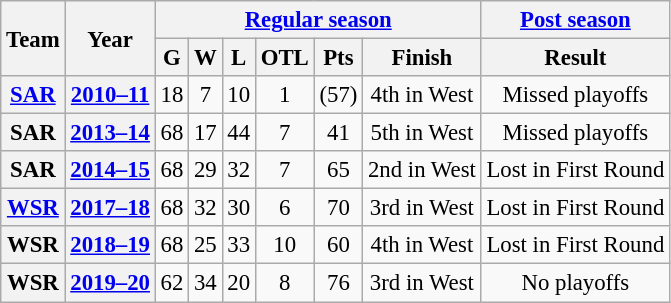<table class="wikitable" style="font-size: 95%; text-align:center;">
<tr>
<th rowspan="2">Team</th>
<th rowspan="2">Year</th>
<th colspan="6"><a href='#'>Regular season</a></th>
<th colspan="1"><a href='#'>Post season</a></th>
</tr>
<tr>
<th>G</th>
<th>W</th>
<th>L</th>
<th>OTL</th>
<th>Pts</th>
<th>Finish</th>
<th>Result</th>
</tr>
<tr>
<th><a href='#'>SAR</a></th>
<th><a href='#'>2010–11</a></th>
<td>18</td>
<td>7</td>
<td>10</td>
<td>1</td>
<td>(57)</td>
<td>4th in West</td>
<td>Missed playoffs</td>
</tr>
<tr>
<th>SAR</th>
<th><a href='#'>2013–14</a></th>
<td>68</td>
<td>17</td>
<td>44</td>
<td>7</td>
<td>41</td>
<td>5th in West</td>
<td>Missed playoffs</td>
</tr>
<tr>
<th>SAR</th>
<th><a href='#'>2014–15</a></th>
<td>68</td>
<td>29</td>
<td>32</td>
<td>7</td>
<td>65</td>
<td>2nd in West</td>
<td>Lost in First Round</td>
</tr>
<tr>
<th><a href='#'>WSR</a></th>
<th><a href='#'>2017–18</a></th>
<td>68</td>
<td>32</td>
<td>30</td>
<td>6</td>
<td>70</td>
<td>3rd in West</td>
<td>Lost in First Round</td>
</tr>
<tr>
<th>WSR</th>
<th><a href='#'>2018–19</a></th>
<td>68</td>
<td>25</td>
<td>33</td>
<td>10</td>
<td>60</td>
<td>4th in West</td>
<td>Lost in First Round</td>
</tr>
<tr>
<th>WSR</th>
<th><a href='#'>2019–20</a></th>
<td>62</td>
<td>34</td>
<td>20</td>
<td>8</td>
<td>76</td>
<td>3rd in West</td>
<td>No playoffs</td>
</tr>
</table>
